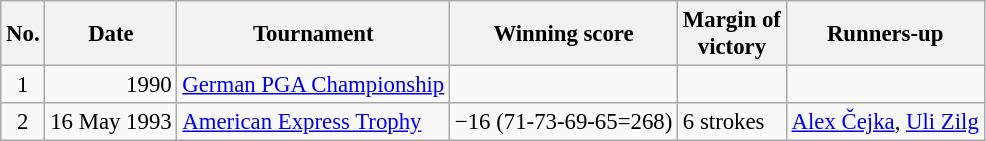<table class="wikitable" style="font-size:95%;">
<tr>
<th>No.</th>
<th>Date</th>
<th>Tournament</th>
<th>Winning score</th>
<th>Margin of<br>victory</th>
<th>Runners-up</th>
</tr>
<tr>
<td align=center>1</td>
<td align=right>1990</td>
<td><a href='#'>German PGA Championship</a></td>
<td></td>
<td></td>
<td></td>
</tr>
<tr>
<td align=center>2</td>
<td align=right>16 May 1993</td>
<td><a href='#'>American Express Trophy</a></td>
<td>−16 (71-73-69-65=268)</td>
<td>6 strokes</td>
<td> <a href='#'>Alex Čejka</a>,  <a href='#'>Uli Zilg</a></td>
</tr>
</table>
